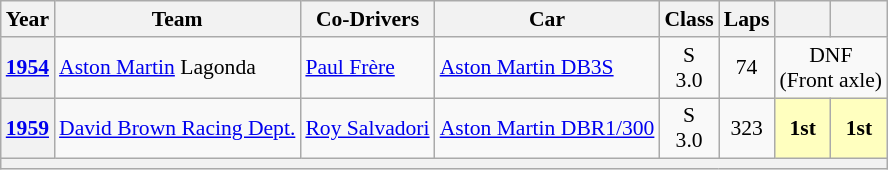<table class="wikitable" style="text-align:center; font-size:90%">
<tr>
<th>Year</th>
<th>Team</th>
<th>Co-Drivers</th>
<th>Car</th>
<th>Class</th>
<th>Laps</th>
<th></th>
<th></th>
</tr>
<tr>
<th><a href='#'>1954</a></th>
<td align="left"> <a href='#'>Aston Martin</a> Lagonda</td>
<td align="left"> <a href='#'>Paul Frère</a></td>
<td align="left"><a href='#'>Aston Martin DB3S</a></td>
<td>S<br>3.0</td>
<td>74</td>
<td colspan=2>DNF<br>(Front axle)</td>
</tr>
<tr>
<th><a href='#'>1959</a></th>
<td align="left"> <a href='#'>David Brown Racing Dept.</a></td>
<td align="left"> <a href='#'>Roy Salvadori</a></td>
<td align="left"><a href='#'>Aston Martin DBR1/300</a></td>
<td>S<br>3.0</td>
<td>323</td>
<td style="background:#FFFFBF;"><strong>1st</strong></td>
<td style="background:#FFFFBF;"><strong>1st</strong></td>
</tr>
<tr>
<th colspan="8"></th>
</tr>
</table>
